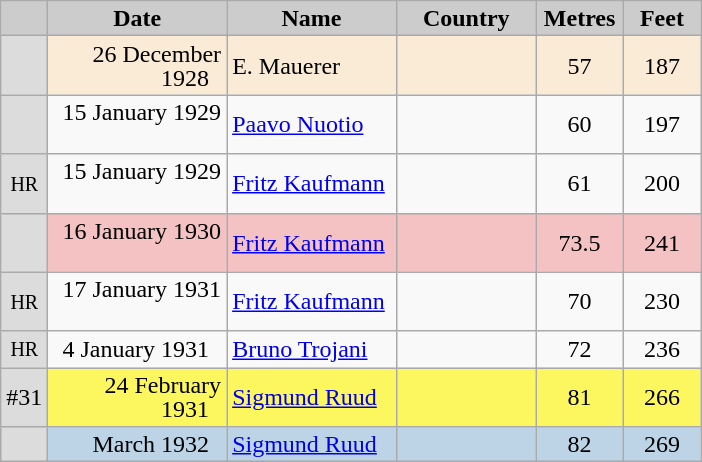<table class="wikitable sortable" style="text-align:left; line-height:16px; width:37%;">
<tr>
<th style="background-color: #ccc;" width="15"></th>
<th style="background-color: #ccc;" width="135">Date</th>
<th style="background-color: #ccc;" width="125">Name</th>
<th style="background-color: #ccc;" width="100">Country</th>
<th style="background-color: #ccc;" width="52">Metres</th>
<th style="background-color: #ccc;" width="52">Feet</th>
</tr>
<tr>
<td bgcolor=gainsboro align=center><small></small></td>
<td align=right bgcolor=#FAEBD7>26 December 1928  </td>
<td bgcolor=#FAEBD7>E. Mauerer</td>
<td bgcolor=#FAEBD7></td>
<td bgcolor=#FAEBD7 align=center>57</td>
<td align=center bgcolor=#FAEBD7>187</td>
</tr>
<tr>
<td bgcolor=gainsboro align=center><small></small></td>
<td align=right>15 January 1929  </td>
<td><a href='#'>Paavo Nuotio</a></td>
<td></td>
<td align=center>60</td>
<td align=center>197</td>
</tr>
<tr>
<td bgcolor=gainsboro align=center><small>HR</small></td>
<td align=right>15 January 1929  </td>
<td><a href='#'>Fritz Kaufmann</a></td>
<td></td>
<td align=center>61</td>
<td align=center>200</td>
</tr>
<tr>
<td bgcolor=gainsboro align=center><small></small></td>
<td align=right bgcolor=#F4C2C2>16 January 1930  </td>
<td bgcolor=#F4C2C2><a href='#'>Fritz Kaufmann</a></td>
<td bgcolor=#F4C2C2></td>
<td align=center bgcolor=#F4C2C2>73.5</td>
<td align=center bgcolor=#F4C2C2>241</td>
</tr>
<tr>
<td bgcolor=gainsboro align=center><small>HR</small></td>
<td align=right>17 January 1931  </td>
<td><a href='#'>Fritz Kaufmann</a></td>
<td></td>
<td align=center>70</td>
<td align=center>230</td>
</tr>
<tr>
<td bgcolor=gainsboro align=center><small>HR</small></td>
<td align=right>4 January 1931  </td>
<td><a href='#'>Bruno Trojani</a></td>
<td></td>
<td align=center>72</td>
<td align=center>236</td>
</tr>
<tr>
<td bgcolor=gainsboro align=center>#31</td>
<td align=right bgcolor=#FCF75E>24 February 1931  </td>
<td bgcolor=#FCF75E><a href='#'>Sigmund Ruud</a> </td>
<td bgcolor=#FCF75E></td>
<td align=center bgcolor=#FCF75E>81</td>
<td align=center bgcolor=#FCF75E>266</td>
</tr>
<tr bgcolor=#BCD4E6>
<td bgcolor=gainsboro align=center><small></small></td>
<td align=right> March 1932  </td>
<td><a href='#'>Sigmund Ruud</a></td>
<td></td>
<td align=center>82</td>
<td align=center>269</td>
</tr>
</table>
